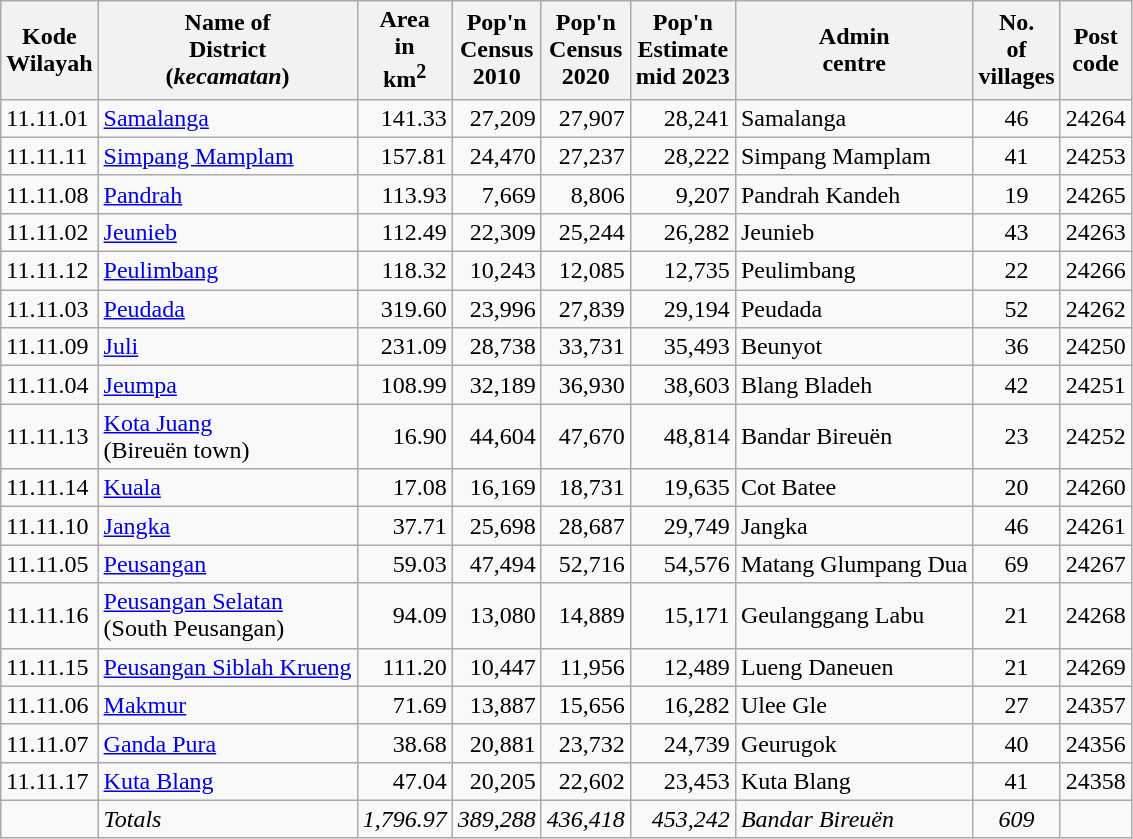<table class="sortable wikitable">
<tr>
<th>Kode <br>Wilayah</th>
<th>Name of<br>District<br>(<em>kecamatan</em>)</th>
<th>Area <br>in <br>km<sup>2</sup></th>
<th>Pop'n<br>Census<br>2010</th>
<th>Pop'n<br>Census<br>2020</th>
<th>Pop'n<br>Estimate<br>mid 2023</th>
<th>Admin<br> centre</th>
<th>No.<br> of <br>villages</th>
<th>Post<br>code</th>
</tr>
<tr>
<td>11.11.01</td>
<td><a href='#'>Samalanga</a></td>
<td align="right">141.33</td>
<td align="right">27,209</td>
<td align="right">27,907</td>
<td align="right">28,241</td>
<td>Samalanga</td>
<td align="center">46</td>
<td>24264</td>
</tr>
<tr>
<td>11.11.11</td>
<td><a href='#'>Simpang Mamplam</a></td>
<td align="right">157.81</td>
<td align="right">24,470</td>
<td align="right">27,237</td>
<td align="right">28,222</td>
<td>Simpang Mamplam</td>
<td align="center">41</td>
<td>24253</td>
</tr>
<tr>
<td>11.11.08</td>
<td><a href='#'>Pandrah</a></td>
<td align="right">113.93</td>
<td align="right">7,669</td>
<td align="right">8,806</td>
<td align="right">9,207</td>
<td>Pandrah Kandeh</td>
<td align="center">19</td>
<td>24265</td>
</tr>
<tr>
<td>11.11.02</td>
<td><a href='#'>Jeunieb</a></td>
<td align="right">112.49</td>
<td align="right">22,309</td>
<td align="right">25,244</td>
<td align="right">26,282</td>
<td>Jeunieb</td>
<td align="center">43</td>
<td>24263</td>
</tr>
<tr>
<td>11.11.12</td>
<td><a href='#'>Peulimbang</a></td>
<td align="right">118.32</td>
<td align="right">10,243</td>
<td align="right">12,085</td>
<td align="right">12,735</td>
<td>Peulimbang</td>
<td align="center">22</td>
<td>24266</td>
</tr>
<tr>
<td>11.11.03</td>
<td><a href='#'>Peudada</a></td>
<td align="right">319.60</td>
<td align="right">23,996</td>
<td align="right">27,839</td>
<td align="right">29,194</td>
<td>Peudada</td>
<td align="center">52</td>
<td>24262</td>
</tr>
<tr>
<td>11.11.09</td>
<td><a href='#'>Juli</a></td>
<td align="right">231.09</td>
<td align="right">28,738</td>
<td align="right">33,731</td>
<td align="right">35,493</td>
<td>Beunyot</td>
<td align="center">36</td>
<td>24250</td>
</tr>
<tr>
<td>11.11.04</td>
<td><a href='#'>Jeumpa</a></td>
<td align="right">108.99</td>
<td align="right">32,189</td>
<td align="right">36,930</td>
<td align="right">38,603</td>
<td>Blang Bladeh</td>
<td align="center">42</td>
<td>24251</td>
</tr>
<tr>
<td>11.11.13</td>
<td><a href='#'>Kota Juang</a> <br> (Bireuën town)</td>
<td align="right">16.90</td>
<td align="right">44,604</td>
<td align="right">47,670</td>
<td align="right">48,814</td>
<td>Bandar Bireuën</td>
<td align="center">23</td>
<td>24252</td>
</tr>
<tr>
<td>11.11.14</td>
<td><a href='#'>Kuala</a></td>
<td align="right">17.08</td>
<td align="right">16,169</td>
<td align="right">18,731</td>
<td align="right">19,635</td>
<td>Cot Batee</td>
<td align="center">20</td>
<td>24260</td>
</tr>
<tr>
<td>11.11.10</td>
<td><a href='#'>Jangka</a></td>
<td align="right">37.71</td>
<td align="right">25,698</td>
<td align="right">28,687</td>
<td align="right">29,749</td>
<td>Jangka</td>
<td align="center">46</td>
<td>24261</td>
</tr>
<tr>
<td>11.11.05</td>
<td><a href='#'>Peusangan</a></td>
<td align="right">59.03</td>
<td align="right">47,494</td>
<td align="right">52,716</td>
<td align="right">54,576</td>
<td>Matang Glumpang Dua</td>
<td align="center">69</td>
<td>24267</td>
</tr>
<tr>
<td>11.11.16</td>
<td><a href='#'>Peusangan Selatan</a> <br> (South Peusangan)</td>
<td align="right">94.09</td>
<td align="right">13,080</td>
<td align="right">14,889</td>
<td align="right">15,171</td>
<td>Geulanggang Labu</td>
<td align="center">21</td>
<td>24268</td>
</tr>
<tr>
<td>11.11.15</td>
<td><a href='#'>Peusangan Siblah Krueng</a></td>
<td align="right">111.20</td>
<td align="right">10,447</td>
<td align="right">11,956</td>
<td align="right">12,489</td>
<td>Lueng Daneuen</td>
<td align="center">21</td>
<td>24269</td>
</tr>
<tr>
<td>11.11.06</td>
<td><a href='#'>Makmur</a></td>
<td align="right">71.69</td>
<td align="right">13,887</td>
<td align="right">15,656</td>
<td align="right">16,282</td>
<td>Ulee Gle</td>
<td align="center">27</td>
<td>24357</td>
</tr>
<tr>
<td>11.11.07</td>
<td><a href='#'>Ganda Pura</a></td>
<td align="right">38.68</td>
<td align="right">20,881</td>
<td align="right">23,732</td>
<td align="right">24,739</td>
<td>Geurugok</td>
<td align="center">40</td>
<td>24356</td>
</tr>
<tr>
<td>11.11.17</td>
<td><a href='#'>Kuta Blang</a></td>
<td align="right">47.04</td>
<td align="right">20,205</td>
<td align="right">22,602</td>
<td align="right">23,453</td>
<td>Kuta Blang</td>
<td align="center">41</td>
<td>24358</td>
</tr>
<tr>
<td></td>
<td><em>Totals</em></td>
<td align="right"><em>1,796.97</em></td>
<td align="right"><em>389,288</em></td>
<td align="right"><em>436,418</em></td>
<td align="right"><em>453,242</em></td>
<td><em>Bandar Bireuën</em></td>
<td align="center"><em>609</em></td>
<td></td>
</tr>
</table>
